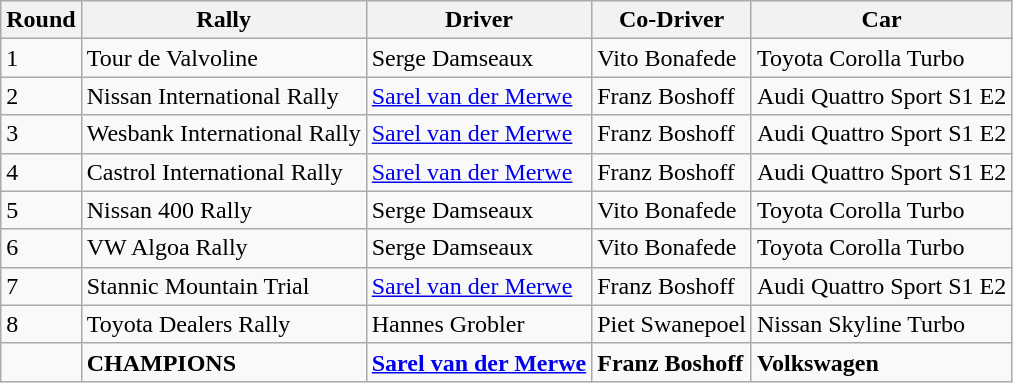<table class="wikitable">
<tr>
<th>Round</th>
<th>Rally</th>
<th>Driver</th>
<th>Co-Driver</th>
<th>Car</th>
</tr>
<tr>
<td>1</td>
<td>Tour de Valvoline</td>
<td>Serge Damseaux</td>
<td>Vito Bonafede</td>
<td>Toyota Corolla Turbo</td>
</tr>
<tr>
<td>2</td>
<td>Nissan International Rally</td>
<td><a href='#'>Sarel van der Merwe</a></td>
<td>Franz Boshoff</td>
<td>Audi Quattro Sport S1 E2</td>
</tr>
<tr>
<td>3</td>
<td>Wesbank International Rally</td>
<td><a href='#'>Sarel van der Merwe</a></td>
<td>Franz Boshoff</td>
<td>Audi Quattro Sport S1 E2</td>
</tr>
<tr>
<td>4</td>
<td>Castrol International Rally</td>
<td><a href='#'>Sarel van der Merwe</a></td>
<td>Franz Boshoff</td>
<td>Audi Quattro Sport S1 E2</td>
</tr>
<tr>
<td>5</td>
<td>Nissan 400 Rally</td>
<td>Serge Damseaux</td>
<td>Vito Bonafede</td>
<td>Toyota Corolla Turbo</td>
</tr>
<tr>
<td>6</td>
<td>VW Algoa Rally</td>
<td>Serge Damseaux</td>
<td>Vito Bonafede</td>
<td>Toyota Corolla Turbo</td>
</tr>
<tr>
<td>7</td>
<td>Stannic Mountain Trial</td>
<td><a href='#'>Sarel van der Merwe</a></td>
<td>Franz Boshoff</td>
<td>Audi Quattro Sport S1 E2</td>
</tr>
<tr>
<td>8</td>
<td>Toyota Dealers Rally</td>
<td>Hannes Grobler</td>
<td>Piet Swanepoel</td>
<td>Nissan Skyline Turbo</td>
</tr>
<tr>
<td></td>
<td><strong>CHAMPIONS</strong></td>
<td><strong><a href='#'>Sarel van der Merwe</a></strong></td>
<td><strong>Franz Boshoff</strong></td>
<td><strong>Volkswagen</strong></td>
</tr>
</table>
